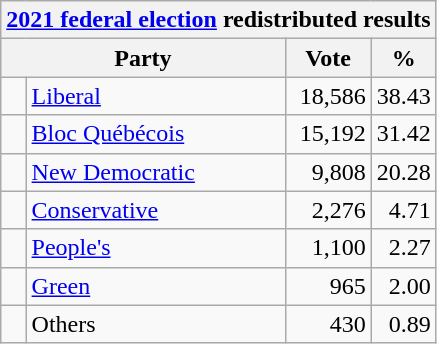<table class="wikitable">
<tr>
<th colspan="4"><a href='#'>2021 federal election</a> redistributed results</th>
</tr>
<tr>
<th bgcolor="#DDDDFF" width="130px" colspan="2">Party</th>
<th bgcolor="#DDDDFF" width="50px">Vote</th>
<th bgcolor="#DDDDFF" width="30px">%</th>
</tr>
<tr>
<td> </td>
<td><a href='#'>Liberal</a></td>
<td align=right>18,586</td>
<td align=right>38.43</td>
</tr>
<tr>
<td> </td>
<td><a href='#'>Bloc Québécois</a></td>
<td align=right>15,192</td>
<td align=right>31.42</td>
</tr>
<tr>
<td> </td>
<td><a href='#'>New Democratic</a></td>
<td align=right>9,808</td>
<td align=right>20.28</td>
</tr>
<tr>
<td> </td>
<td><a href='#'>Conservative</a></td>
<td align=right>2,276</td>
<td align=right>4.71</td>
</tr>
<tr>
<td> </td>
<td><a href='#'>People's</a></td>
<td align=right>1,100</td>
<td align=right>2.27</td>
</tr>
<tr>
<td> </td>
<td><a href='#'>Green</a></td>
<td align=right>965</td>
<td align=right>2.00</td>
</tr>
<tr>
<td> </td>
<td>Others</td>
<td align=right>430</td>
<td align=right>0.89</td>
</tr>
</table>
